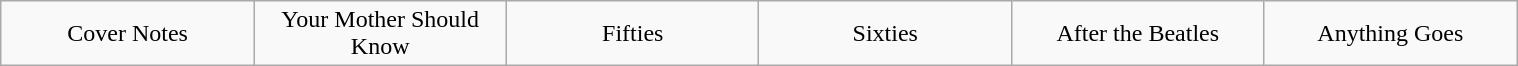<table class="wikitable" style="text-align: center; width: 80%; margin: 1em auto;">
<tr>
<td style="width:70pt;">Cover Notes</td>
<td style="width:70pt;">Your Mother Should Know</td>
<td style="width:70pt;">Fifties</td>
<td style="width:70pt;">Sixties</td>
<td style="width:70pt;">After the Beatles</td>
<td style="width:70pt;">Anything Goes</td>
</tr>
</table>
